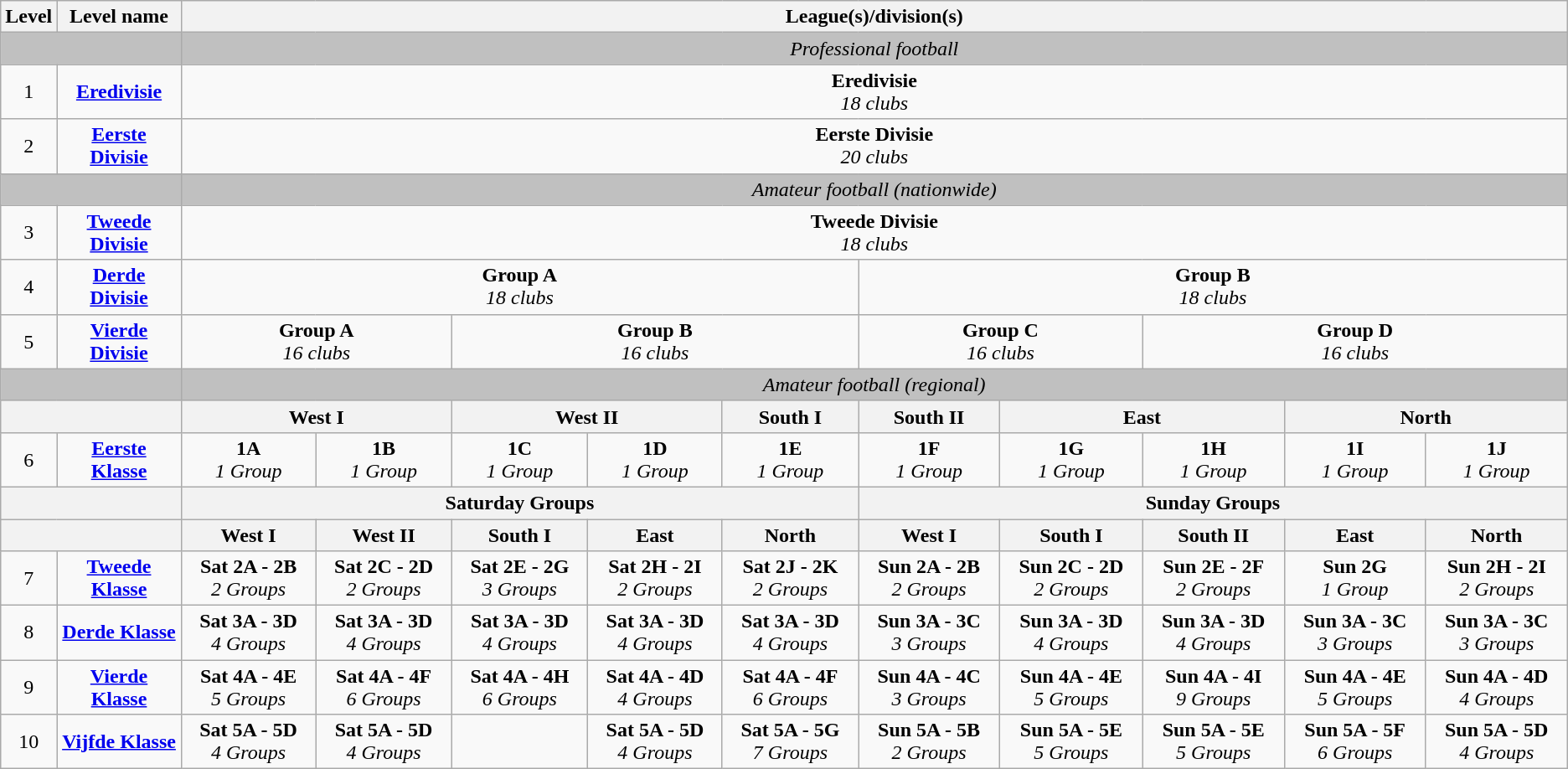<table class="wikitable" style="text-align: center;">
<tr>
<th width="2%">Level</th>
<th width="8%">Level name</th>
<th colspan="10" width="90%">League(s)/division(s)</th>
</tr>
<tr>
<td colspan="2" style="background:silver"></td>
<td colspan="10" style="background:silver"><em>Professional football</em></td>
</tr>
<tr>
<td>1</td>
<td><strong><a href='#'>Eredivisie</a></strong></td>
<td colspan="10"><strong>Eredivisie</strong><br><em>18 clubs</em></td>
</tr>
<tr>
<td>2</td>
<td><strong><a href='#'>Eerste Divisie</a></strong></td>
<td colspan="10"><strong>Eerste Divisie</strong><br><em>20 clubs</em></td>
</tr>
<tr>
<td colspan="2" style="background:silver"></td>
<td colspan="10" style="background:silver"><em>Amateur football (nationwide)</em></td>
</tr>
<tr>
<td>3</td>
<td><strong><a href='#'>Tweede Divisie</a></strong></td>
<td colspan="10"><strong>Tweede Divisie</strong><br><em>18 clubs</em></td>
</tr>
<tr>
<td>4</td>
<td><strong><a href='#'>Derde Divisie</a></strong></td>
<td colspan="5"><strong>Group A</strong><br><em>18 clubs</em></td>
<td colspan="5"><strong>Group B</strong><br><em>18 clubs</em></td>
</tr>
<tr>
<td>5</td>
<td><strong><a href='#'>Vierde Divisie</a></strong></td>
<td colspan="2"><strong>Group A</strong><br><em>16 clubs</em></td>
<td colspan="3"><strong>Group B</strong><br><em>16 clubs</em></td>
<td colspan="2"><strong>Group C</strong><br><em>16 clubs</em></td>
<td colspan="3"><strong>Group D</strong><br><em>16 clubs</em></td>
</tr>
<tr>
<td colspan="2" style="background:silver"></td>
<td colspan="10" style="background:silver"><em>Amateur football (regional)</em></td>
</tr>
<tr>
<th colspan="2"></th>
<th colspan=2"><strong>West I</strong></th>
<th colspan="2"><strong>West II</strong></th>
<th><strong>South I</strong></th>
<th><strong>South II</strong></th>
<th colspan="2"><strong>East</strong></th>
<th colspan="2"><strong>North</strong></th>
</tr>
<tr>
<td>6</td>
<td><strong><a href='#'>Eerste Klasse</a></strong></td>
<td><strong>1A</strong><br><em>1 Group</em></td>
<td><strong>1B</strong><br><em>1 Group</em></td>
<td><strong>1C</strong><br><em>1 Group</em></td>
<td><strong>1D</strong><br><em>1 Group</em></td>
<td><strong>1E</strong><br><em>1 Group</em></td>
<td><strong>1F</strong><br><em>1 Group</em></td>
<td><strong>1G</strong><br><em>1 Group</em></td>
<td><strong>1H</strong><br><em>1 Group</em></td>
<td><strong>1I</strong><br><em>1 Group</em></td>
<td><strong>1J</strong><br><em>1 Group</em></td>
</tr>
<tr>
<th colspan="2"></th>
<th colspan="5"><strong>Saturday Groups</strong></th>
<th colspan="5"><strong>Sunday Groups</strong></th>
</tr>
<tr>
<th colspan="2"></th>
<th><strong>West I</strong></th>
<th><strong>West II</strong></th>
<th><strong>South I</strong></th>
<th><strong>East</strong></th>
<th><strong>North</strong></th>
<th><strong>West I</strong></th>
<th><strong>South I</strong></th>
<th><strong>South II</strong></th>
<th><strong>East</strong></th>
<th><strong>North</strong></th>
</tr>
<tr>
<td>7</td>
<td><strong><a href='#'>Tweede Klasse</a></strong></td>
<td><strong>Sat 2A - 2B</strong><br><em>2 Groups</em></td>
<td><strong>Sat 2C - 2D</strong><br><em>2 Groups</em></td>
<td><strong>Sat 2E - 2G</strong><br><em>3 Groups</em></td>
<td><strong>Sat 2H - 2I</strong><br><em>2 Groups</em></td>
<td><strong>Sat 2J - 2K</strong><br><em>2 Groups</em></td>
<td><strong>Sun 2A - 2B</strong><br><em>2 Groups</em></td>
<td><strong>Sun 2C - 2D</strong><br><em>2 Groups</em></td>
<td><strong>Sun 2E - 2F</strong><br><em>2 Groups</em></td>
<td><strong>Sun 2G</strong><br><em>1 Group</em></td>
<td><strong>Sun 2H - 2I</strong><br><em>2 Groups</em></td>
</tr>
<tr>
<td>8</td>
<td><strong><a href='#'>Derde Klasse</a></strong></td>
<td><strong>Sat 3A - 3D</strong><br><em>4 Groups</em></td>
<td><strong>Sat 3A - 3D</strong><br><em>4 Groups</em></td>
<td><strong>Sat 3A - 3D</strong><br><em>4 Groups</em></td>
<td><strong>Sat 3A - 3D</strong><br><em>4 Groups</em></td>
<td><strong>Sat 3A - 3D</strong><br><em>4 Groups</em></td>
<td><strong>Sun 3A - 3C</strong><br><em>3 Groups</em></td>
<td><strong>Sun 3A - 3D</strong><br><em>4 Groups</em></td>
<td><strong>Sun 3A - 3D</strong><br><em>4 Groups</em></td>
<td><strong>Sun 3A - 3C</strong><br><em>3 Groups</em></td>
<td><strong>Sun 3A - 3C</strong><br><em>3 Groups</em></td>
</tr>
<tr>
<td>9</td>
<td><strong><a href='#'>Vierde Klasse</a></strong></td>
<td><strong>Sat 4A - 4E</strong><br><em>5 Groups</em></td>
<td><strong>Sat 4A - 4F</strong><br><em>6 Groups</em></td>
<td><strong>Sat 4A - 4H</strong><br><em>6 Groups</em></td>
<td><strong>Sat 4A - 4D</strong><br><em>4 Groups</em></td>
<td><strong>Sat 4A - 4F</strong><br><em>6 Groups</em></td>
<td><strong>Sun 4A - 4C</strong><br><em>3 Groups</em></td>
<td><strong>Sun 4A - 4E</strong><br><em>5 Groups</em></td>
<td><strong>Sun 4A - 4I</strong><br><em>9 Groups</em></td>
<td><strong>Sun 4A - 4E</strong><br><em>5 Groups</em></td>
<td><strong>Sun 4A - 4D</strong><br><em>4 Groups</em></td>
</tr>
<tr>
<td>10</td>
<td><strong><a href='#'>Vijfde Klasse</a></strong></td>
<td><strong>Sat 5A - 5D</strong><br><em>4 Groups</em></td>
<td><strong>Sat 5A - 5D</strong><br><em>4 Groups</em></td>
<td></td>
<td><strong>Sat 5A - 5D</strong><br><em>4 Groups</em></td>
<td><strong>Sat 5A - 5G</strong><br><em>7 Groups</em></td>
<td><strong>Sun 5A - 5B</strong><br><em>2 Groups</em></td>
<td><strong>Sun 5A - 5E</strong><br><em>5 Groups</em></td>
<td><strong>Sun 5A - 5E</strong><br><em>5 Groups</em></td>
<td><strong>Sun 5A - 5F</strong><br><em>6 Groups</em></td>
<td><strong>Sun 5A - 5D</strong><br><em>4 Groups</em></td>
</tr>
</table>
